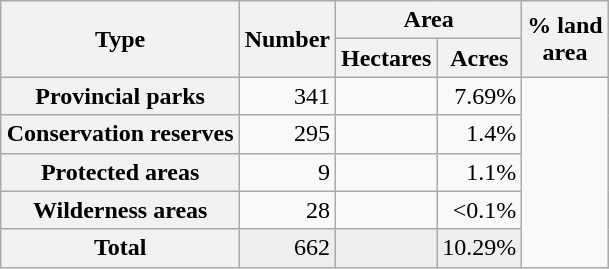<table class="wikitable" style="float: right; margin-left: 1em">
<tr>
<th rowspan=2>Type</th>
<th rowspan=2>Number</th>
<th colspan=2>Area</th>
<th rowspan=2>% land<br>area</th>
</tr>
<tr>
<th>Hectares</th>
<th>Acres</th>
</tr>
<tr ->
<th>Provincial parks</th>
<td style="text-align:right">341</td>
<td></td>
<td style="text-align:right">7.69%</td>
</tr>
<tr>
<th>Conservation reserves</th>
<td style="text-align:right">295</td>
<td></td>
<td style="text-align:right">1.4%</td>
</tr>
<tr>
<th>Protected areas</th>
<td style="text-align:right">9</td>
<td></td>
<td style="text-align:right">1.1%</td>
</tr>
<tr>
<th>Wilderness areas</th>
<td style="text-align:right">28</td>
<td></td>
<td style="text-align:right"><0.1%</td>
</tr>
<tr style="background:#eee">
<th>Total</th>
<td style="text-align:right">662</td>
<td></td>
<td style="text-align:right">10.29%</td>
</tr>
</table>
